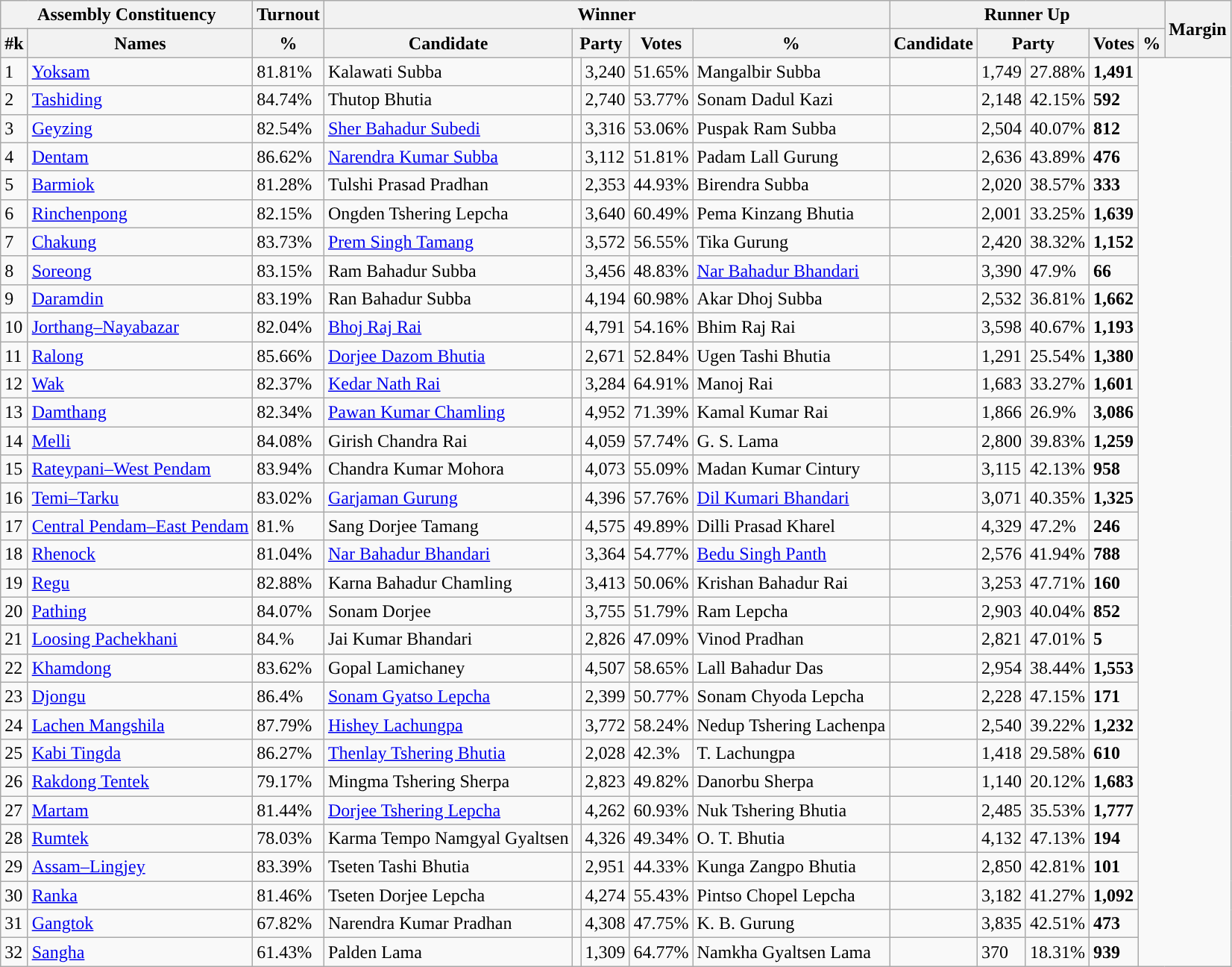<table class="wikitable sortable">
<tr>
<th colspan="2">Assembly Constituency</th>
<th>Turnout</th>
<th colspan="5">Winner</th>
<th colspan="5">Runner Up</th>
<th rowspan="2" data-sort-type=number>Margin</th>
</tr>
<tr>
<th>#k</th>
<th>Names</th>
<th>%</th>
<th>Candidate</th>
<th colspan="2">Party</th>
<th data-sort-type=number>Votes</th>
<th>%</th>
<th>Candidate</th>
<th colspan="2">Party</th>
<th data-sort-type=number>Votes</th>
<th>%</th>
</tr>
<tr>
<td>1</td>
<td><a href='#'>Yoksam</a></td>
<td>81.81%</td>
<td>Kalawati Subba</td>
<td></td>
<td>3,240</td>
<td>51.65%</td>
<td>Mangalbir Subba</td>
<td></td>
<td>1,749</td>
<td>27.88%</td>
<td style="background:"><span><strong>1,491</strong></span></td>
</tr>
<tr>
<td>2</td>
<td><a href='#'>Tashiding</a></td>
<td>84.74%</td>
<td>Thutop Bhutia</td>
<td></td>
<td>2,740</td>
<td>53.77%</td>
<td>Sonam Dadul Kazi</td>
<td></td>
<td>2,148</td>
<td>42.15%</td>
<td style="background:"><span><strong>592</strong></span></td>
</tr>
<tr>
<td>3</td>
<td><a href='#'>Geyzing</a></td>
<td>82.54%</td>
<td><a href='#'>Sher Bahadur Subedi</a></td>
<td></td>
<td>3,316</td>
<td>53.06%</td>
<td>Puspak Ram Subba</td>
<td></td>
<td>2,504</td>
<td>40.07%</td>
<td style="background:"><span><strong>812</strong></span></td>
</tr>
<tr>
<td>4</td>
<td><a href='#'>Dentam</a></td>
<td>86.62%</td>
<td><a href='#'>Narendra Kumar Subba</a></td>
<td></td>
<td>3,112</td>
<td>51.81%</td>
<td>Padam Lall Gurung</td>
<td></td>
<td>2,636</td>
<td>43.89%</td>
<td style="background:"><span><strong>476</strong></span></td>
</tr>
<tr>
<td>5</td>
<td><a href='#'>Barmiok</a></td>
<td>81.28%</td>
<td>Tulshi Prasad Pradhan</td>
<td></td>
<td>2,353</td>
<td>44.93%</td>
<td>Birendra Subba</td>
<td></td>
<td>2,020</td>
<td>38.57%</td>
<td style="background:"><span><strong>333</strong></span></td>
</tr>
<tr>
<td>6</td>
<td><a href='#'>Rinchenpong</a></td>
<td>82.15%</td>
<td>Ongden Tshering Lepcha</td>
<td></td>
<td>3,640</td>
<td>60.49%</td>
<td>Pema Kinzang Bhutia</td>
<td></td>
<td>2,001</td>
<td>33.25%</td>
<td style="background:"><span><strong>1,639</strong></span></td>
</tr>
<tr>
<td>7</td>
<td><a href='#'>Chakung</a></td>
<td>83.73%</td>
<td><a href='#'>Prem Singh Tamang</a></td>
<td></td>
<td>3,572</td>
<td>56.55%</td>
<td>Tika Gurung</td>
<td></td>
<td>2,420</td>
<td>38.32%</td>
<td style="background:"><span><strong>1,152</strong></span></td>
</tr>
<tr>
<td>8</td>
<td><a href='#'>Soreong</a></td>
<td>83.15%</td>
<td>Ram Bahadur Subba</td>
<td></td>
<td>3,456</td>
<td>48.83%</td>
<td><a href='#'>Nar Bahadur Bhandari</a></td>
<td></td>
<td>3,390</td>
<td>47.9%</td>
<td style="background:"><span><strong>66</strong></span></td>
</tr>
<tr>
<td>9</td>
<td><a href='#'>Daramdin</a></td>
<td>83.19%</td>
<td>Ran Bahadur Subba</td>
<td></td>
<td>4,194</td>
<td>60.98%</td>
<td>Akar Dhoj Subba</td>
<td></td>
<td>2,532</td>
<td>36.81%</td>
<td style="background:"><span><strong>1,662</strong></span></td>
</tr>
<tr>
<td>10</td>
<td><a href='#'>Jorthang–Nayabazar</a></td>
<td>82.04%</td>
<td><a href='#'>Bhoj Raj Rai</a></td>
<td></td>
<td>4,791</td>
<td>54.16%</td>
<td>Bhim Raj Rai</td>
<td></td>
<td>3,598</td>
<td>40.67%</td>
<td style="background:"><span><strong>1,193</strong></span></td>
</tr>
<tr>
<td>11</td>
<td><a href='#'>Ralong</a></td>
<td>85.66%</td>
<td><a href='#'>Dorjee Dazom Bhutia</a></td>
<td></td>
<td>2,671</td>
<td>52.84%</td>
<td>Ugen Tashi Bhutia</td>
<td></td>
<td>1,291</td>
<td>25.54%</td>
<td style="background:"><span><strong>1,380</strong></span></td>
</tr>
<tr>
<td>12</td>
<td><a href='#'>Wak</a></td>
<td>82.37%</td>
<td><a href='#'>Kedar Nath Rai</a></td>
<td></td>
<td>3,284</td>
<td>64.91%</td>
<td>Manoj Rai</td>
<td></td>
<td>1,683</td>
<td>33.27%</td>
<td style="background:"><span><strong>1,601</strong></span></td>
</tr>
<tr>
<td>13</td>
<td><a href='#'>Damthang</a></td>
<td>82.34%</td>
<td><a href='#'>Pawan Kumar Chamling</a></td>
<td></td>
<td>4,952</td>
<td>71.39%</td>
<td>Kamal Kumar Rai</td>
<td></td>
<td>1,866</td>
<td>26.9%</td>
<td style="background:"><span><strong>3,086</strong></span></td>
</tr>
<tr>
<td>14</td>
<td><a href='#'>Melli</a></td>
<td>84.08%</td>
<td>Girish Chandra Rai</td>
<td></td>
<td>4,059</td>
<td>57.74%</td>
<td>G. S. Lama</td>
<td></td>
<td>2,800</td>
<td>39.83%</td>
<td style="background:"><span><strong>1,259</strong></span></td>
</tr>
<tr>
<td>15</td>
<td><a href='#'>Rateypani–West Pendam</a></td>
<td>83.94%</td>
<td>Chandra Kumar Mohora</td>
<td></td>
<td>4,073</td>
<td>55.09%</td>
<td>Madan Kumar Cintury</td>
<td></td>
<td>3,115</td>
<td>42.13%</td>
<td style="background:"><span><strong>958</strong></span></td>
</tr>
<tr>
<td>16</td>
<td><a href='#'>Temi–Tarku</a></td>
<td>83.02%</td>
<td><a href='#'>Garjaman Gurung</a></td>
<td></td>
<td>4,396</td>
<td>57.76%</td>
<td><a href='#'>Dil Kumari Bhandari</a></td>
<td></td>
<td>3,071</td>
<td>40.35%</td>
<td style="background:"><span><strong>1,325</strong></span></td>
</tr>
<tr>
<td>17</td>
<td><a href='#'>Central Pendam–East Pendam</a></td>
<td>81.%</td>
<td>Sang Dorjee Tamang</td>
<td></td>
<td>4,575</td>
<td>49.89%</td>
<td>Dilli Prasad Kharel</td>
<td></td>
<td>4,329</td>
<td>47.2%</td>
<td style="background:"><span><strong>246</strong></span></td>
</tr>
<tr>
<td>18</td>
<td><a href='#'>Rhenock</a></td>
<td>81.04%</td>
<td><a href='#'>Nar Bahadur Bhandari</a></td>
<td></td>
<td>3,364</td>
<td>54.77%</td>
<td><a href='#'>Bedu Singh Panth</a></td>
<td></td>
<td>2,576</td>
<td>41.94%</td>
<td style="background:"><span><strong>788</strong></span></td>
</tr>
<tr>
<td>19</td>
<td><a href='#'>Regu</a></td>
<td>82.88%</td>
<td>Karna Bahadur Chamling</td>
<td></td>
<td>3,413</td>
<td>50.06%</td>
<td>Krishan Bahadur Rai</td>
<td></td>
<td>3,253</td>
<td>47.71%</td>
<td style="background:"><span><strong>160</strong></span></td>
</tr>
<tr>
<td>20</td>
<td><a href='#'>Pathing</a></td>
<td>84.07%</td>
<td>Sonam Dorjee</td>
<td></td>
<td>3,755</td>
<td>51.79%</td>
<td>Ram Lepcha</td>
<td></td>
<td>2,903</td>
<td>40.04%</td>
<td style="background:"><span><strong>852</strong></span></td>
</tr>
<tr>
<td>21</td>
<td><a href='#'>Loosing Pachekhani</a></td>
<td>84.%</td>
<td>Jai Kumar Bhandari</td>
<td></td>
<td>2,826</td>
<td>47.09%</td>
<td>Vinod Pradhan</td>
<td></td>
<td>2,821</td>
<td>47.01%</td>
<td style="background:"><span><strong>5</strong></span></td>
</tr>
<tr>
<td>22</td>
<td><a href='#'>Khamdong</a></td>
<td>83.62%</td>
<td>Gopal Lamichaney</td>
<td></td>
<td>4,507</td>
<td>58.65%</td>
<td>Lall Bahadur Das</td>
<td></td>
<td>2,954</td>
<td>38.44%</td>
<td style="background:"><span><strong>1,553</strong></span></td>
</tr>
<tr>
<td>23</td>
<td><a href='#'>Djongu</a></td>
<td>86.4%</td>
<td><a href='#'>Sonam Gyatso Lepcha</a></td>
<td></td>
<td>2,399</td>
<td>50.77%</td>
<td>Sonam Chyoda Lepcha</td>
<td></td>
<td>2,228</td>
<td>47.15%</td>
<td style="background:"><span><strong>171</strong></span></td>
</tr>
<tr>
<td>24</td>
<td><a href='#'>Lachen Mangshila</a></td>
<td>87.79%</td>
<td><a href='#'>Hishey Lachungpa</a></td>
<td></td>
<td>3,772</td>
<td>58.24%</td>
<td>Nedup Tshering Lachenpa</td>
<td></td>
<td>2,540</td>
<td>39.22%</td>
<td style="background:"><span><strong>1,232</strong></span></td>
</tr>
<tr>
<td>25</td>
<td><a href='#'>Kabi Tingda</a></td>
<td>86.27%</td>
<td><a href='#'>Thenlay Tshering Bhutia</a></td>
<td></td>
<td>2,028</td>
<td>42.3%</td>
<td>T. Lachungpa</td>
<td></td>
<td>1,418</td>
<td>29.58%</td>
<td style="background:"><span><strong>610</strong></span></td>
</tr>
<tr>
<td>26</td>
<td><a href='#'>Rakdong Tentek</a></td>
<td>79.17%</td>
<td>Mingma Tshering Sherpa</td>
<td></td>
<td>2,823</td>
<td>49.82%</td>
<td>Danorbu Sherpa</td>
<td></td>
<td>1,140</td>
<td>20.12%</td>
<td style="background:"><span><strong>1,683</strong></span></td>
</tr>
<tr>
<td>27</td>
<td><a href='#'>Martam</a></td>
<td>81.44%</td>
<td><a href='#'>Dorjee Tshering Lepcha</a></td>
<td></td>
<td>4,262</td>
<td>60.93%</td>
<td>Nuk Tshering Bhutia</td>
<td></td>
<td>2,485</td>
<td>35.53%</td>
<td style="background:"><span><strong>1,777</strong></span></td>
</tr>
<tr>
<td>28</td>
<td><a href='#'>Rumtek</a></td>
<td>78.03%</td>
<td>Karma Tempo Namgyal Gyaltsen</td>
<td></td>
<td>4,326</td>
<td>49.34%</td>
<td>O. T. Bhutia</td>
<td></td>
<td>4,132</td>
<td>47.13%</td>
<td style="background:"><span><strong>194</strong></span></td>
</tr>
<tr>
<td>29</td>
<td><a href='#'>Assam–Lingjey</a></td>
<td>83.39%</td>
<td>Tseten Tashi Bhutia</td>
<td></td>
<td>2,951</td>
<td>44.33%</td>
<td>Kunga Zangpo Bhutia</td>
<td></td>
<td>2,850</td>
<td>42.81%</td>
<td style="background:"><span><strong>101</strong></span></td>
</tr>
<tr>
<td>30</td>
<td><a href='#'>Ranka</a></td>
<td>81.46%</td>
<td>Tseten Dorjee Lepcha</td>
<td></td>
<td>4,274</td>
<td>55.43%</td>
<td>Pintso Chopel Lepcha</td>
<td></td>
<td>3,182</td>
<td>41.27%</td>
<td style="background:"><span><strong>1,092</strong></span></td>
</tr>
<tr>
<td>31</td>
<td><a href='#'>Gangtok</a></td>
<td>67.82%</td>
<td>Narendra Kumar Pradhan</td>
<td></td>
<td>4,308</td>
<td>47.75%</td>
<td>K. B. Gurung</td>
<td></td>
<td>3,835</td>
<td>42.51%</td>
<td style="background:"><span><strong>473</strong></span></td>
</tr>
<tr>
<td>32</td>
<td><a href='#'>Sangha</a></td>
<td>61.43%</td>
<td>Palden Lama</td>
<td></td>
<td>1,309</td>
<td>64.77%</td>
<td>Namkha Gyaltsen Lama</td>
<td></td>
<td>370</td>
<td>18.31%</td>
<td style="background:"><span><strong>939</strong></span></td>
</tr>
</table>
